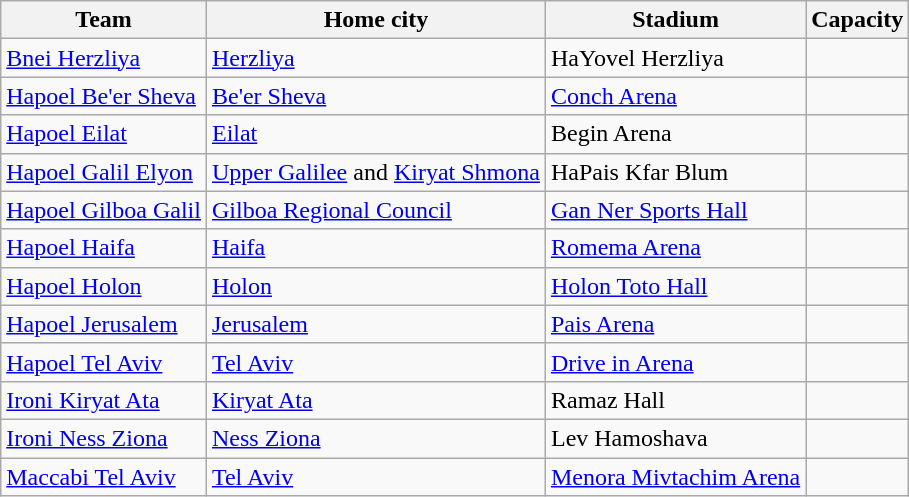<table class="wikitable sortable">
<tr>
<th>Team</th>
<th>Home city</th>
<th>Stadium</th>
<th>Capacity</th>
</tr>
<tr>
<td><a href='#'>Bnei Herzliya</a></td>
<td><a href='#'>Herzliya</a></td>
<td>HaYovel Herzliya</td>
<td align=right></td>
</tr>
<tr>
<td><a href='#'>Hapoel Be'er Sheva</a></td>
<td><a href='#'>Be'er Sheva</a></td>
<td><a href='#'>Conch Arena</a></td>
<td align=right></td>
</tr>
<tr>
<td><a href='#'>Hapoel Eilat</a></td>
<td><a href='#'>Eilat</a></td>
<td>Begin Arena</td>
<td align=right></td>
</tr>
<tr>
<td><a href='#'>Hapoel Galil Elyon</a></td>
<td><a href='#'>Upper Galilee</a> and <a href='#'>Kiryat Shmona</a></td>
<td>HaPais Kfar Blum</td>
<td align=right></td>
</tr>
<tr>
<td><a href='#'>Hapoel Gilboa Galil</a></td>
<td><a href='#'>Gilboa Regional Council</a></td>
<td><a href='#'>Gan Ner Sports Hall</a></td>
<td align=right></td>
</tr>
<tr>
<td><a href='#'>Hapoel Haifa</a></td>
<td><a href='#'>Haifa</a></td>
<td><a href='#'>Romema Arena</a></td>
<td align=right></td>
</tr>
<tr>
<td><a href='#'>Hapoel Holon</a></td>
<td><a href='#'>Holon</a></td>
<td><a href='#'>Holon Toto Hall</a></td>
<td align=right></td>
</tr>
<tr>
<td><a href='#'>Hapoel Jerusalem</a></td>
<td><a href='#'>Jerusalem</a></td>
<td><a href='#'>Pais Arena</a></td>
<td align=right></td>
</tr>
<tr>
<td><a href='#'>Hapoel Tel Aviv</a></td>
<td><a href='#'>Tel Aviv</a></td>
<td><a href='#'>Drive in Arena</a></td>
<td align=right></td>
</tr>
<tr>
<td><a href='#'>Ironi Kiryat Ata</a></td>
<td><a href='#'>Kiryat Ata</a></td>
<td>Ramaz Hall</td>
<td align=right></td>
</tr>
<tr>
<td><a href='#'>Ironi Ness Ziona</a></td>
<td><a href='#'>Ness Ziona</a></td>
<td>Lev Hamoshava</td>
<td align=right></td>
</tr>
<tr>
<td><a href='#'>Maccabi Tel Aviv</a></td>
<td><a href='#'>Tel Aviv</a></td>
<td><a href='#'>Menora Mivtachim Arena</a></td>
<td align=right></td>
</tr>
</table>
